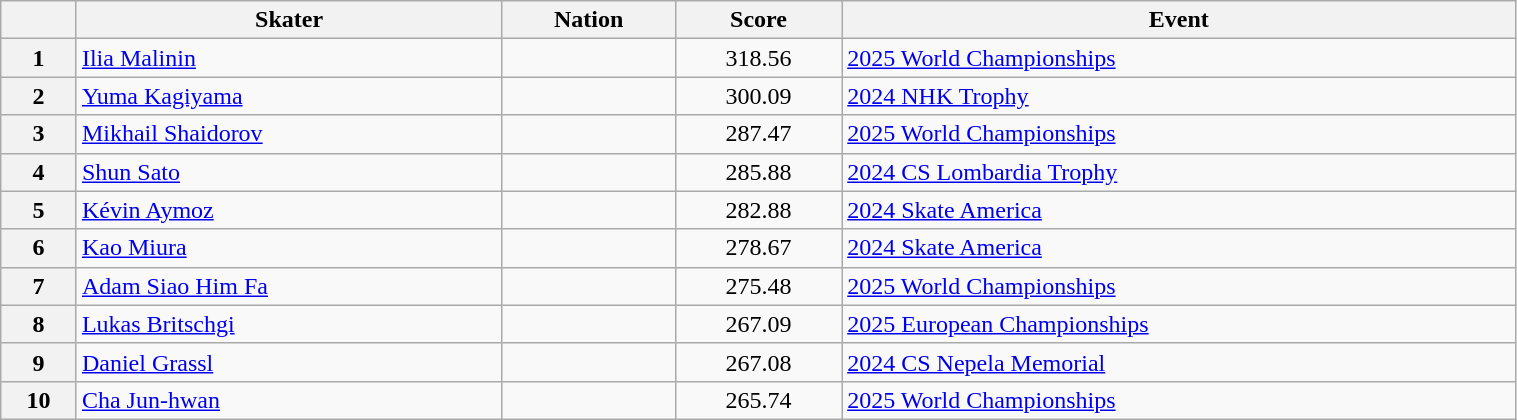<table class="wikitable unsortable" style="text-align:left; width:80%">
<tr>
<th scope="col"></th>
<th scope="col">Skater</th>
<th scope="col">Nation</th>
<th scope="col">Score</th>
<th scope="col">Event</th>
</tr>
<tr>
<th scope="row">1</th>
<td><a href='#'>Ilia Malinin</a></td>
<td></td>
<td style="text-align:center">318.56</td>
<td><a href='#'>2025 World Championships</a></td>
</tr>
<tr>
<th scope="row">2</th>
<td><a href='#'>Yuma Kagiyama</a></td>
<td></td>
<td style="text-align:center">300.09</td>
<td><a href='#'>2024 NHK Trophy</a></td>
</tr>
<tr>
<th scope="row">3</th>
<td><a href='#'>Mikhail Shaidorov</a></td>
<td></td>
<td style="text-align:center">287.47</td>
<td><a href='#'>2025 World Championships</a></td>
</tr>
<tr>
<th scope="row">4</th>
<td><a href='#'>Shun Sato</a></td>
<td></td>
<td style="text-align:center">285.88</td>
<td><a href='#'>2024 CS Lombardia Trophy</a></td>
</tr>
<tr>
<th scope="row">5</th>
<td><a href='#'>Kévin Aymoz</a></td>
<td></td>
<td style="text-align:center">282.88</td>
<td><a href='#'>2024 Skate America</a></td>
</tr>
<tr>
<th scope="row">6</th>
<td><a href='#'>Kao Miura</a></td>
<td></td>
<td style="text-align:center">278.67</td>
<td><a href='#'>2024 Skate America</a></td>
</tr>
<tr>
<th scope="row">7</th>
<td><a href='#'>Adam Siao Him Fa</a></td>
<td></td>
<td style="text-align:center">275.48</td>
<td><a href='#'>2025 World Championships</a></td>
</tr>
<tr>
<th scope="row">8</th>
<td><a href='#'>Lukas Britschgi</a></td>
<td></td>
<td style="text-align:center">267.09</td>
<td><a href='#'>2025 European Championships</a></td>
</tr>
<tr>
<th scope="row">9</th>
<td><a href='#'>Daniel Grassl</a></td>
<td></td>
<td style="text-align:center">267.08</td>
<td><a href='#'>2024 CS Nepela Memorial</a></td>
</tr>
<tr>
<th scope="row">10</th>
<td><a href='#'>Cha Jun-hwan</a></td>
<td></td>
<td style="text-align:center">265.74</td>
<td><a href='#'>2025 World Championships</a></td>
</tr>
</table>
